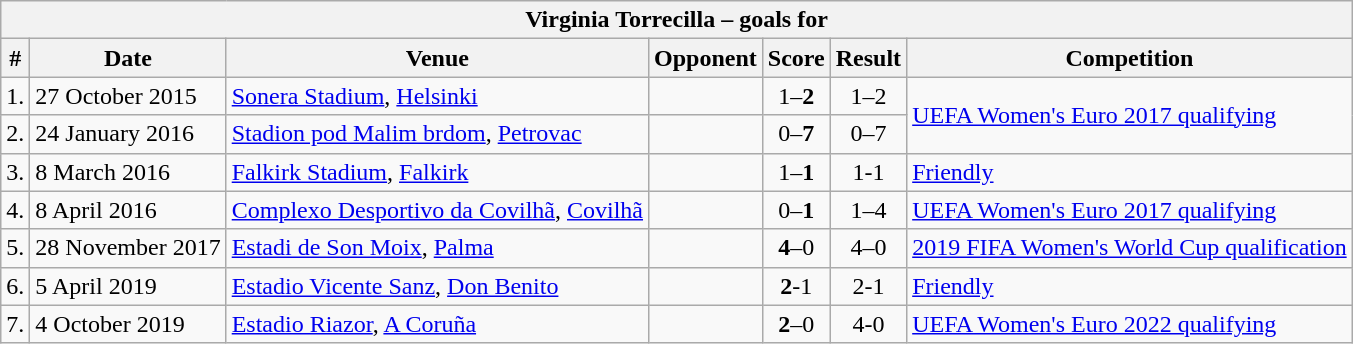<table class="wikitable collapsible">
<tr>
<th colspan="7"><strong>Virginia Torrecilla – goals for </strong></th>
</tr>
<tr>
<th>#</th>
<th>Date</th>
<th>Venue</th>
<th>Opponent</th>
<th>Score</th>
<th>Result</th>
<th>Competition</th>
</tr>
<tr>
<td align="center">1.</td>
<td>27 October 2015</td>
<td><a href='#'>Sonera Stadium</a>, <a href='#'>Helsinki</a></td>
<td></td>
<td align="center">1–<strong>2</strong></td>
<td align="center">1–2</td>
<td rowspan="2"><a href='#'>UEFA Women's Euro 2017 qualifying</a></td>
</tr>
<tr>
<td align="center">2.</td>
<td>24 January 2016</td>
<td><a href='#'>Stadion pod Malim brdom</a>, <a href='#'>Petrovac</a></td>
<td></td>
<td align="center">0–<strong>7</strong></td>
<td align=center>0–7</td>
</tr>
<tr>
<td align="center">3.</td>
<td>8 March 2016</td>
<td><a href='#'>Falkirk Stadium</a>, <a href='#'>Falkirk</a></td>
<td></td>
<td align="center">1–<strong>1</strong></td>
<td align=center>1-1</td>
<td><a href='#'>Friendly</a></td>
</tr>
<tr>
<td align="center">4.</td>
<td>8 April 2016</td>
<td><a href='#'>Complexo Desportivo da Covilhã</a>, <a href='#'>Covilhã</a></td>
<td></td>
<td align="center">0–<strong>1</strong></td>
<td align=center>1–4</td>
<td><a href='#'>UEFA Women's Euro 2017 qualifying</a></td>
</tr>
<tr>
<td align="center">5.</td>
<td>28 November 2017</td>
<td><a href='#'>Estadi de Son Moix</a>, <a href='#'>Palma</a></td>
<td></td>
<td align=center><strong>4</strong>–0</td>
<td align="center">4–0</td>
<td><a href='#'>2019 FIFA Women's World Cup qualification</a></td>
</tr>
<tr>
<td align="center">6.</td>
<td>5 April 2019</td>
<td><a href='#'>Estadio Vicente Sanz</a>, <a href='#'>Don Benito</a></td>
<td></td>
<td align="center"><strong>2</strong>-1</td>
<td align=center>2-1</td>
<td><a href='#'>Friendly</a></td>
</tr>
<tr>
<td align="center">7.</td>
<td>4 October 2019</td>
<td><a href='#'>Estadio Riazor</a>, <a href='#'>A Coruña</a></td>
<td></td>
<td align="center"><strong>2</strong>–0</td>
<td align=center>4-0</td>
<td><a href='#'>UEFA Women's Euro 2022 qualifying</a></td>
</tr>
</table>
